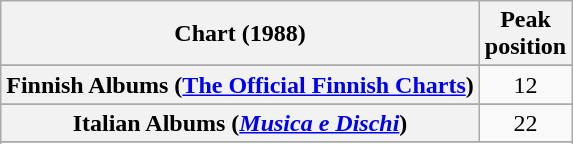<table class="wikitable sortable plainrowheaders">
<tr>
<th>Chart (1988)</th>
<th>Peak<br>position</th>
</tr>
<tr>
</tr>
<tr>
</tr>
<tr>
<th scope="row">Finnish Albums (<a href='#'>The Official Finnish Charts</a>)</th>
<td align="center">12</td>
</tr>
<tr>
</tr>
<tr>
<th scope="row">Italian Albums (<em><a href='#'>Musica e Dischi</a></em>)</th>
<td align="center">22</td>
</tr>
<tr>
</tr>
<tr>
</tr>
<tr>
</tr>
<tr>
</tr>
</table>
